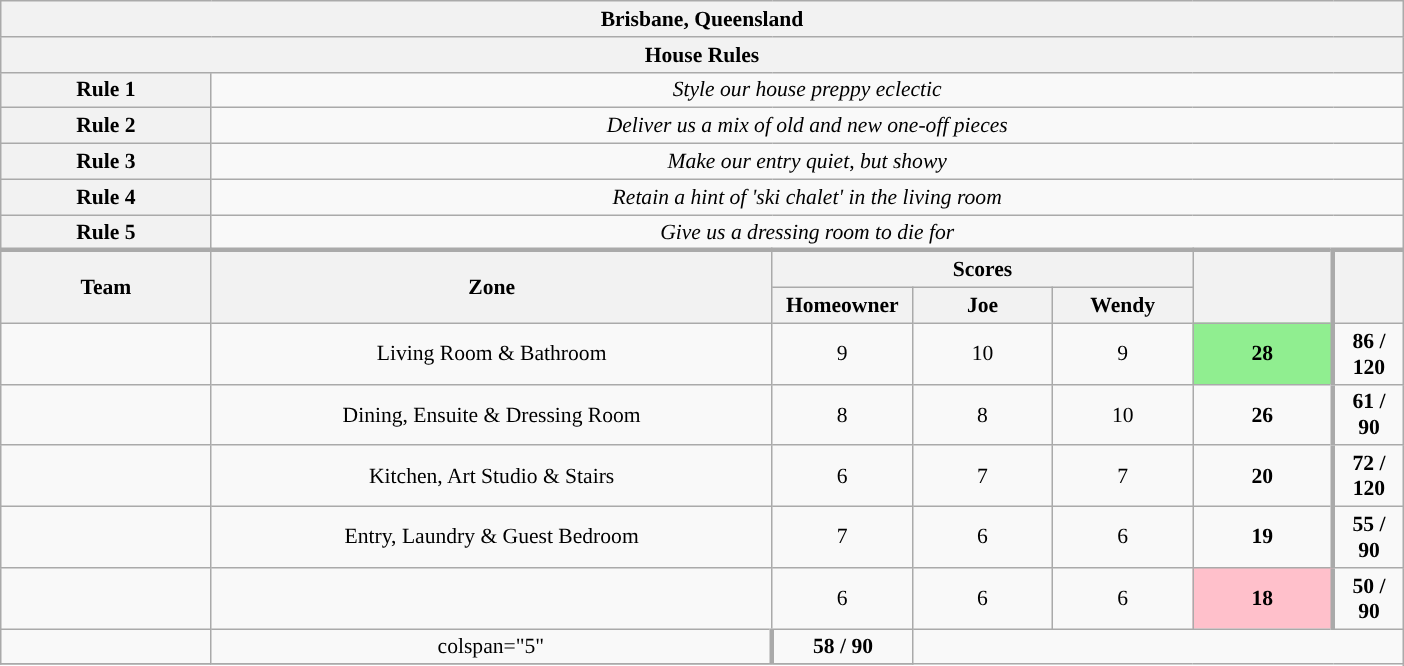<table class="wikitable plainrowheaders" style="text-align:center; font-size:90%; width:65em;">
<tr>
<th colspan="7" >Brisbane, Queensland</th>
</tr>
<tr>
<th colspan="7">House Rules</th>
</tr>
<tr>
<th>Rule 1</th>
<td colspan="6"><em>Style our house preppy eclectic</em></td>
</tr>
<tr>
<th>Rule 2</th>
<td colspan="6"><em>Deliver us a mix of old and new one-off pieces</em></td>
</tr>
<tr>
<th>Rule 3</th>
<td colspan="6"><em>Make our entry quiet, but showy</em></td>
</tr>
<tr>
<th>Rule 4</th>
<td colspan="6"><em>Retain a hint of 'ski chalet' in the living room</em></td>
</tr>
<tr>
<th>Rule 5</th>
<td colspan="6"><em>Give us a dressing room to die for</em></td>
</tr>
<tr>
</tr>
<tr style="border-top:3px solid #aaa;">
<th rowspan="2">Team</th>
<th rowspan="2" style="width:40%;">Zone</th>
<th colspan="3" style="width:40%;">Scores</th>
<th rowspan="2" style="width:10%;"></th>
<th rowspan="2" style="width:10%; border-left:3px solid #aaa;"></th>
</tr>
<tr>
<th style="width:10%;">Homeowner</th>
<th style="width:10%;">Joe</th>
<th style="width:10%;">Wendy</th>
</tr>
<tr>
<td style="width:15%;"></td>
<td>Living Room & Bathroom</td>
<td>9</td>
<td>10</td>
<td>9</td>
<td bgcolor="lightgreen"><strong>28</strong></td>
<td style="border-left:3px solid #aaa;"><strong>86 / 120</strong></td>
</tr>
<tr>
<td style="width:15%;"></td>
<td>Dining, Ensuite  & Dressing Room</td>
<td>8</td>
<td>8</td>
<td>10</td>
<td><strong>26</strong></td>
<td style="border-left:3px solid #aaa;"><strong>61 / 90</strong></td>
</tr>
<tr>
<td style="width:15%;"></td>
<td>Kitchen, Art Studio & Stairs</td>
<td>6</td>
<td>7</td>
<td>7</td>
<td><strong>20</strong></td>
<td style="border-left:3px solid #aaa;"><strong>72 / 120</strong></td>
</tr>
<tr>
<td style="width:15%;"></td>
<td>Entry, Laundry & Guest Bedroom</td>
<td>7</td>
<td>6</td>
<td>6</td>
<td><strong>19</strong></td>
<td style="border-left:3px solid #aaa;"><strong>55 / 90</strong></td>
</tr>
<tr>
<td style="width:15%;"></td>
<td></td>
<td>6</td>
<td>6</td>
<td>6</td>
<td bgcolor="pink"><strong>18</strong></td>
<td style="border-left:3px solid #aaa;"><strong>50 / 90</strong></td>
</tr>
<tr>
<td style="width:15%;"></td>
<td>colspan="5" </td>
<td style="border-left:3px solid #aaa;"><strong>58 / 90</strong></td>
</tr>
<tr>
</tr>
</table>
